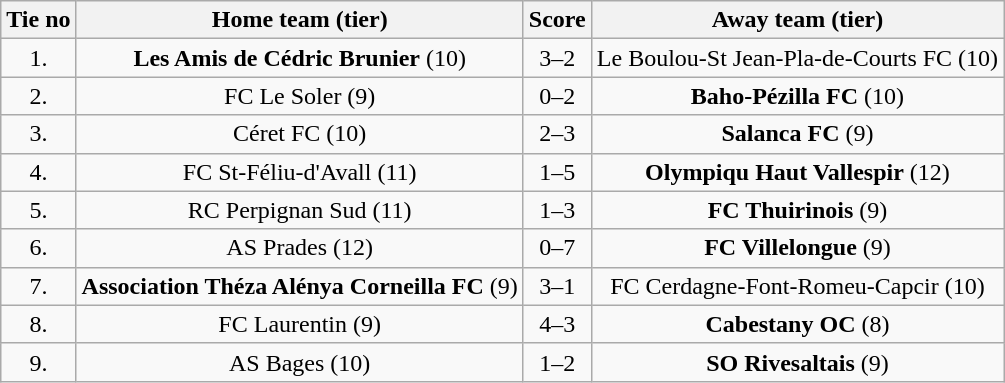<table class="wikitable" style="text-align: center">
<tr>
<th>Tie no</th>
<th>Home team (tier)</th>
<th>Score</th>
<th>Away team (tier)</th>
</tr>
<tr>
<td>1.</td>
<td><strong>Les Amis de Cédric Brunier</strong> (10)</td>
<td>3–2 </td>
<td>Le Boulou-St Jean-Pla-de-Courts FC (10)</td>
</tr>
<tr>
<td>2.</td>
<td>FC Le Soler (9)</td>
<td>0–2</td>
<td><strong>Baho-Pézilla FC</strong> (10)</td>
</tr>
<tr>
<td>3.</td>
<td>Céret FC (10)</td>
<td>2–3</td>
<td><strong>Salanca FC</strong> (9)</td>
</tr>
<tr>
<td>4.</td>
<td>FC St-Féliu-d'Avall (11)</td>
<td>1–5</td>
<td><strong>Olympiqu Haut Vallespir</strong> (12)</td>
</tr>
<tr>
<td>5.</td>
<td>RC Perpignan Sud (11)</td>
<td>1–3</td>
<td><strong>FC Thuirinois</strong> (9)</td>
</tr>
<tr>
<td>6.</td>
<td>AS Prades (12)</td>
<td>0–7</td>
<td><strong>FC Villelongue</strong> (9)</td>
</tr>
<tr>
<td>7.</td>
<td><strong>Association Théza Alénya Corneilla FC</strong> (9)</td>
<td>3–1</td>
<td>FC Cerdagne-Font-Romeu-Capcir (10)</td>
</tr>
<tr>
<td>8.</td>
<td>FC Laurentin (9)</td>
<td>4–3 </td>
<td><strong>Cabestany OC</strong> (8)</td>
</tr>
<tr>
<td>9.</td>
<td>AS Bages (10)</td>
<td>1–2</td>
<td><strong>SO Rivesaltais</strong> (9)</td>
</tr>
</table>
